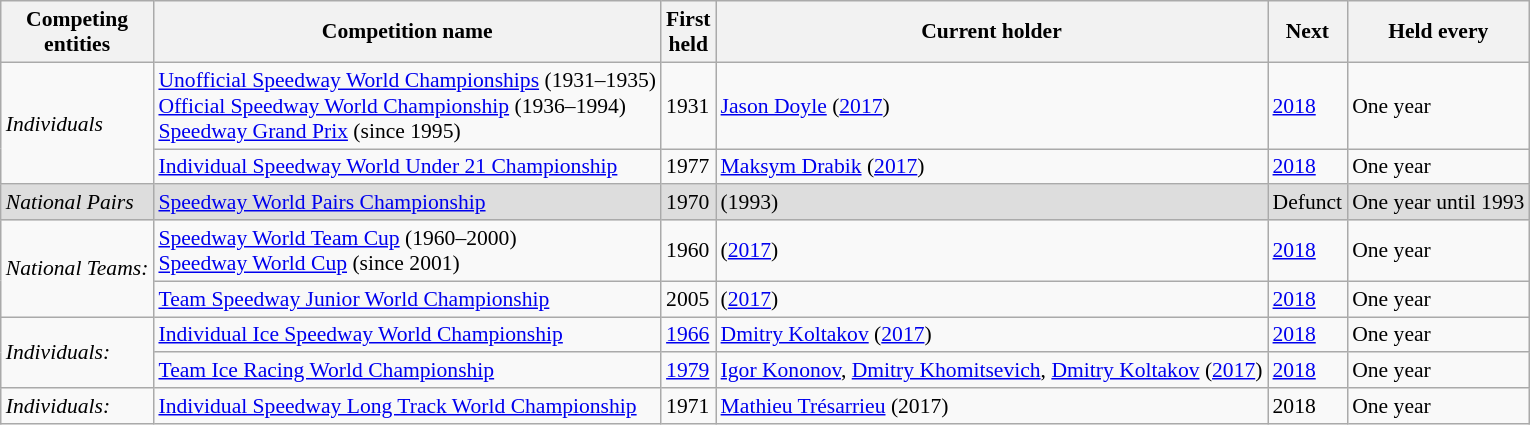<table style="font-size:90%;" class="wikitable">
<tr>
<th>Competing<br>entities</th>
<th>Competition name</th>
<th>First<br>held</th>
<th>Current holder</th>
<th>Next</th>
<th>Held every</th>
</tr>
<tr>
<td rowspan=2><em>Individuals</em></td>
<td><a href='#'>Unofficial Speedway World Championships</a> (1931–1935)<br><a href='#'>Official Speedway World Championship</a> (1936–1994) <br> <a href='#'>Speedway Grand Prix</a> (since 1995)</td>
<td>1931</td>
<td> <a href='#'>Jason Doyle</a> (<a href='#'>2017</a>)</td>
<td><a href='#'>2018</a></td>
<td>One year</td>
</tr>
<tr>
<td><a href='#'>Individual Speedway World Under 21 Championship</a></td>
<td>1977</td>
<td> <a href='#'>Maksym Drabik</a> (<a href='#'>2017</a>)</td>
<td><a href='#'>2018</a></td>
<td>One year</td>
</tr>
<tr style="background:#DDDDDD;">
<td><em>National Pairs</em></td>
<td><a href='#'>Speedway World Pairs Championship</a></td>
<td>1970</td>
<td> (1993)</td>
<td>Defunct</td>
<td>One year until 1993</td>
</tr>
<tr>
<td rowspan=2><em>National Teams:</em></td>
<td><a href='#'>Speedway World Team Cup</a> (1960–2000) <br> <a href='#'>Speedway World Cup</a> (since 2001)</td>
<td>1960</td>
<td> (<a href='#'>2017</a>)</td>
<td><a href='#'>2018</a></td>
<td>One year</td>
</tr>
<tr>
<td><a href='#'>Team Speedway Junior World Championship</a></td>
<td>2005</td>
<td> (<a href='#'>2017</a>)</td>
<td><a href='#'>2018</a></td>
<td>One year</td>
</tr>
<tr>
<td rowspan=2><em>Individuals:</em></td>
<td><a href='#'>Individual Ice Speedway World Championship</a></td>
<td><a href='#'>1966</a></td>
<td> <a href='#'>Dmitry Koltakov</a> (<a href='#'>2017</a>)</td>
<td><a href='#'>2018</a></td>
<td>One year</td>
</tr>
<tr>
<td><a href='#'>Team Ice Racing World Championship</a></td>
<td><a href='#'>1979</a></td>
<td> <a href='#'>Igor Kononov</a>, <a href='#'>Dmitry Khomitsevich</a>, <a href='#'>Dmitry Koltakov</a> (<a href='#'>2017</a>)</td>
<td><a href='#'>2018</a></td>
<td>One year</td>
</tr>
<tr>
<td><em>Individuals:</em></td>
<td><a href='#'>Individual Speedway Long Track World Championship</a></td>
<td>1971</td>
<td> <a href='#'>Mathieu Trésarrieu</a> (2017)</td>
<td>2018</td>
<td>One year</td>
</tr>
</table>
